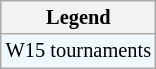<table class="wikitable" style="font-size:85%">
<tr>
<th>Legend</th>
</tr>
<tr style="background:#f0f8ff;">
<td>W15 tournaments</td>
</tr>
</table>
